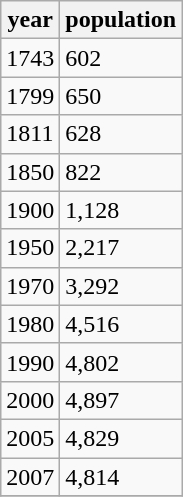<table class="wikitable">
<tr>
<th>year</th>
<th>population</th>
</tr>
<tr>
<td>1743</td>
<td>602</td>
</tr>
<tr>
<td>1799</td>
<td>650</td>
</tr>
<tr>
<td>1811</td>
<td>628</td>
</tr>
<tr>
<td>1850</td>
<td>822</td>
</tr>
<tr>
<td>1900</td>
<td>1,128</td>
</tr>
<tr>
<td>1950</td>
<td>2,217</td>
</tr>
<tr>
<td>1970</td>
<td>3,292</td>
</tr>
<tr>
<td>1980</td>
<td>4,516</td>
</tr>
<tr>
<td>1990</td>
<td>4,802</td>
</tr>
<tr>
<td>2000</td>
<td>4,897</td>
</tr>
<tr>
<td>2005</td>
<td>4,829</td>
</tr>
<tr>
<td>2007</td>
<td>4,814</td>
</tr>
<tr>
</tr>
</table>
